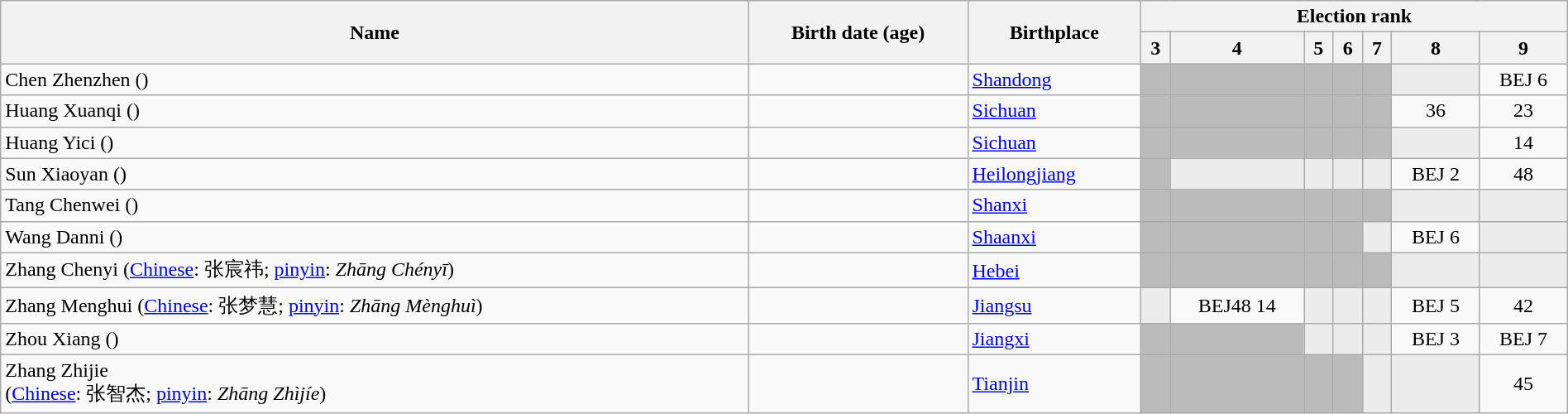<table class="wikitable sortable" style="text-align:center; width:100%;">
<tr>
<th rowspan="2">Name</th>
<th rowspan="2">Birth date (age)</th>
<th rowspan="2">Birthplace</th>
<th colspan="7" class="unsortable">Election rank</th>
</tr>
<tr>
<th data-sort-type="number">3</th>
<th data-sort-type="number">4</th>
<th data-sort-type="number">5</th>
<th data-sort-type="number">6</th>
<th data-sort-type="number">7</th>
<th data-sort-type="number">8</th>
<th data-sort-type="number">9</th>
</tr>
<tr>
<td style="text-align:left;" data-sort-value="Chen, Zhenzhen">Chen Zhenzhen ()</td>
<td style="text-align:left;"></td>
<td style="text-align:left;"><a href='#'>Shandong</a></td>
<td style="background:#bbb;"> </td>
<td style="background:#bbb;"> </td>
<td style="background:#bbb;"> </td>
<td style="background:#bbb;"> </td>
<td style="background:#bbb;"> </td>
<td style="background:#ececec; color:gray;"></td>
<td>BEJ 6</td>
</tr>
<tr>
<td style="text-align:left;" data-sort-value="Huang, Xuanqi">Huang Xuanqi ()</td>
<td style="text-align:left;"></td>
<td style="text-align:left;"><a href='#'>Sichuan</a></td>
<td style="background:#bbb;"> </td>
<td style="background:#bbb;"> </td>
<td style="background:#bbb;"> </td>
<td style="background:#bbb;"> </td>
<td style="background:#bbb;"> </td>
<td>36</td>
<td>23</td>
</tr>
<tr>
<td style="text-align:left;" data-sort-value="Huang, Yici">Huang Yici ()</td>
<td style="text-align:left;"></td>
<td style="text-align:left;"><a href='#'>Sichuan</a></td>
<td style="background:#bbb;"> </td>
<td style="background:#bbb;"> </td>
<td style="background:#bbb;"> </td>
<td style="background:#bbb;"> </td>
<td style="background:#bbb;"> </td>
<td style="background:#ececec; color:gray;"></td>
<td>14</td>
</tr>
<tr>
<td style="text-align:left;" data-sort-value="Sun, Xiaoyan">Sun Xiaoyan ()</td>
<td style="text-align:left;"></td>
<td style="text-align:left;"><a href='#'>Heilongjiang</a></td>
<td style="background:#bbb;"> </td>
<td style="background:#ececec; color:gray;"></td>
<td style="background:#ececec; color:gray;"></td>
<td style="background:#ececec; color:gray;"></td>
<td style="background:#ececec; color:gray;"></td>
<td>BEJ 2</td>
<td>48</td>
</tr>
<tr>
<td style="text-align:left;" data-sort-value="Tang, Chenwei">Tang Chenwei ()</td>
<td style="text-align:left;"></td>
<td style="text-align:left;"><a href='#'>Shanxi</a></td>
<td style="background:#bbb;"> </td>
<td style="background:#bbb;"> </td>
<td style="background:#bbb;"> </td>
<td style="background:#bbb;"> </td>
<td style="background:#bbb;"> </td>
<td style="background:#ececec; color:gray;"></td>
<td style="background:#ececec; color:gray;"></td>
</tr>
<tr>
<td style="text-align:left;">Wang Danni ()</td>
<td style="text-align:left;"></td>
<td style="text-align:left;"><a href='#'>Shaanxi</a></td>
<td style="background:#bbb;"> </td>
<td style="background:#bbb;"> </td>
<td style="background:#bbb;"> </td>
<td style="background:#bbb;"> </td>
<td style="background:#ececec; color:gray;"></td>
<td>BEJ 6</td>
<td style="background:#ececec; color:gray;"></td>
</tr>
<tr>
<td style="text-align:left;">Zhang Chenyi (<a href='#'>Chinese</a>: 张宸祎; <a href='#'>pinyin</a>: <em>Zhāng Chényī</em>)</td>
<td style="text-align:left;"></td>
<td style="text-align:left;"><a href='#'>Hebei</a></td>
<td style="background:#bbb;"> </td>
<td style="background:#bbb;"> </td>
<td style="background:#bbb;"> </td>
<td style="background:#bbb;"> </td>
<td style="background:#bbb;"> </td>
<td style="background:#ececec; color:gray;"></td>
<td style="background:#ececec; color:gray;"></td>
</tr>
<tr>
<td style="text-align:left;">Zhang Menghui (<a href='#'>Chinese</a>: 张梦慧; <a href='#'>pinyin</a>: <em>Zhāng Mènghuì</em>)</td>
<td style="text-align:left;"></td>
<td style="text-align:left;"><a href='#'>Jiangsu</a></td>
<td style="background:#ececec; color:gray;"></td>
<td>BEJ48 14</td>
<td style="background:#ececec; color:gray;"></td>
<td style="background:#ececec; color:gray;"></td>
<td style="background:#ececec; color:gray;"></td>
<td>BEJ 5</td>
<td>42</td>
</tr>
<tr>
<td style="text-align:left;" data-sort-value="Zhou, Xiang">Zhou Xiang ()</td>
<td style="text-align:left;"></td>
<td style="text-align:left;"><a href='#'>Jiangxi</a></td>
<td style="background:#bbb;"> </td>
<td style="background:#bbb;"> </td>
<td style="background:#ececec; color:gray;"></td>
<td style="background:#ececec; color:gray;"></td>
<td style="background:#ececec; color:gray;"></td>
<td>BEJ 3</td>
<td>BEJ 7</td>
</tr>
<tr>
<td style="text-align:left;">Zhang Zhijie<br>(<a href='#'>Chinese</a>: 张智杰; <a href='#'>pinyin</a>: <em>Zhāng Zhìjíe</em>)</td>
<td style="text-align:left;"></td>
<td style="text-align:left;"><a href='#'>Tianjin</a></td>
<td style="background:#bbb;"> </td>
<td style="background:#bbb;"> </td>
<td style="background:#bbb;"> </td>
<td style="background:#bbb;"> </td>
<td style="background:#ececec; color:gray;"></td>
<td style="background:#ececec; color:gray;"></td>
<td>45</td>
</tr>
</table>
